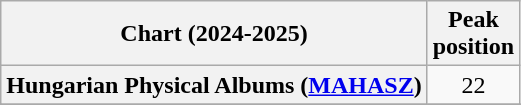<table class="wikitable sortable plainrowheaders" style="text-align:center">
<tr>
<th scope="col">Chart (2024-2025)</th>
<th scope="col">Peak<br>position</th>
</tr>
<tr>
<th scope="row">Hungarian Physical Albums (<a href='#'>MAHASZ</a>)</th>
<td>22</td>
</tr>
<tr>
</tr>
<tr>
</tr>
</table>
